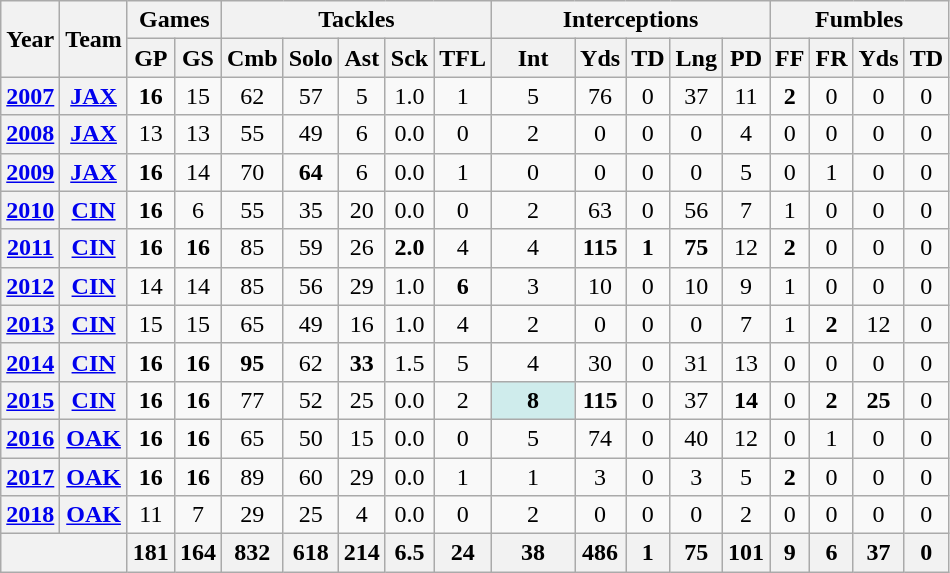<table class="wikitable" style="text-align:center">
<tr>
<th rowspan="2">Year</th>
<th rowspan="2">Team</th>
<th colspan="2">Games</th>
<th colspan="5">Tackles</th>
<th colspan="5">Interceptions</th>
<th colspan="4">Fumbles</th>
</tr>
<tr>
<th>GP</th>
<th>GS</th>
<th>Cmb</th>
<th>Solo</th>
<th>Ast</th>
<th>Sck</th>
<th>TFL</th>
<th>Int</th>
<th>Yds</th>
<th>TD</th>
<th>Lng</th>
<th>PD</th>
<th>FF</th>
<th>FR</th>
<th>Yds</th>
<th>TD</th>
</tr>
<tr>
<th><a href='#'>2007</a></th>
<th><a href='#'>JAX</a></th>
<td><strong>16</strong></td>
<td>15</td>
<td>62</td>
<td>57</td>
<td>5</td>
<td>1.0</td>
<td>1</td>
<td>5</td>
<td>76</td>
<td>0</td>
<td>37</td>
<td>11</td>
<td><strong>2</strong></td>
<td>0</td>
<td>0</td>
<td>0</td>
</tr>
<tr>
<th><a href='#'>2008</a></th>
<th><a href='#'>JAX</a></th>
<td>13</td>
<td>13</td>
<td>55</td>
<td>49</td>
<td>6</td>
<td>0.0</td>
<td>0</td>
<td>2</td>
<td>0</td>
<td>0</td>
<td>0</td>
<td>4</td>
<td>0</td>
<td>0</td>
<td>0</td>
<td>0</td>
</tr>
<tr>
<th><a href='#'>2009</a></th>
<th><a href='#'>JAX</a></th>
<td><strong>16</strong></td>
<td>14</td>
<td>70</td>
<td><strong>64</strong></td>
<td>6</td>
<td>0.0</td>
<td>1</td>
<td>0</td>
<td>0</td>
<td>0</td>
<td>0</td>
<td>5</td>
<td>0</td>
<td>1</td>
<td>0</td>
<td>0</td>
</tr>
<tr>
<th><a href='#'>2010</a></th>
<th><a href='#'>CIN</a></th>
<td><strong>16</strong></td>
<td>6</td>
<td>55</td>
<td>35</td>
<td>20</td>
<td>0.0</td>
<td>0</td>
<td>2</td>
<td>63</td>
<td>0</td>
<td>56</td>
<td>7</td>
<td>1</td>
<td>0</td>
<td>0</td>
<td>0</td>
</tr>
<tr>
<th><a href='#'>2011</a></th>
<th><a href='#'>CIN</a></th>
<td><strong>16</strong></td>
<td><strong>16</strong></td>
<td>85</td>
<td>59</td>
<td>26</td>
<td><strong>2.0</strong></td>
<td>4</td>
<td>4</td>
<td><strong>115</strong></td>
<td><strong>1</strong></td>
<td><strong>75</strong></td>
<td>12</td>
<td><strong>2</strong></td>
<td>0</td>
<td>0</td>
<td>0</td>
</tr>
<tr>
<th><a href='#'>2012</a></th>
<th><a href='#'>CIN</a></th>
<td>14</td>
<td>14</td>
<td>85</td>
<td>56</td>
<td>29</td>
<td>1.0</td>
<td><strong>6</strong></td>
<td>3</td>
<td>10</td>
<td>0</td>
<td>10</td>
<td>9</td>
<td>1</td>
<td>0</td>
<td>0</td>
<td>0</td>
</tr>
<tr>
<th><a href='#'>2013</a></th>
<th><a href='#'>CIN</a></th>
<td>15</td>
<td>15</td>
<td>65</td>
<td>49</td>
<td>16</td>
<td>1.0</td>
<td>4</td>
<td>2</td>
<td>0</td>
<td>0</td>
<td>0</td>
<td>7</td>
<td>1</td>
<td><strong>2</strong></td>
<td>12</td>
<td>0</td>
</tr>
<tr>
<th><a href='#'>2014</a></th>
<th><a href='#'>CIN</a></th>
<td><strong>16</strong></td>
<td><strong>16</strong></td>
<td><strong>95</strong></td>
<td>62</td>
<td><strong>33</strong></td>
<td>1.5</td>
<td>5</td>
<td>4</td>
<td>30</td>
<td>0</td>
<td>31</td>
<td>13</td>
<td>0</td>
<td>0</td>
<td>0</td>
<td>0</td>
</tr>
<tr>
<th><a href='#'>2015</a></th>
<th><a href='#'>CIN</a></th>
<td><strong>16</strong></td>
<td><strong>16</strong></td>
<td>77</td>
<td>52</td>
<td>25</td>
<td>0.0</td>
<td>2</td>
<td style="background:#cfecec; width:3em;"><strong>8</strong></td>
<td><strong>115</strong></td>
<td>0</td>
<td>37</td>
<td><strong>14</strong></td>
<td>0</td>
<td><strong>2</strong></td>
<td><strong>25</strong></td>
<td>0</td>
</tr>
<tr>
<th><a href='#'>2016</a></th>
<th><a href='#'>OAK</a></th>
<td><strong>16</strong></td>
<td><strong>16</strong></td>
<td>65</td>
<td>50</td>
<td>15</td>
<td>0.0</td>
<td>0</td>
<td>5</td>
<td>74</td>
<td>0</td>
<td>40</td>
<td>12</td>
<td>0</td>
<td>1</td>
<td>0</td>
<td>0</td>
</tr>
<tr>
<th><a href='#'>2017</a></th>
<th><a href='#'>OAK</a></th>
<td><strong>16</strong></td>
<td><strong>16</strong></td>
<td>89</td>
<td>60</td>
<td>29</td>
<td>0.0</td>
<td>1</td>
<td>1</td>
<td>3</td>
<td>0</td>
<td>3</td>
<td>5</td>
<td><strong>2</strong></td>
<td>0</td>
<td>0</td>
<td>0</td>
</tr>
<tr>
<th><a href='#'>2018</a></th>
<th><a href='#'>OAK</a></th>
<td>11</td>
<td>7</td>
<td>29</td>
<td>25</td>
<td>4</td>
<td>0.0</td>
<td>0</td>
<td>2</td>
<td>0</td>
<td>0</td>
<td>0</td>
<td>2</td>
<td>0</td>
<td>0</td>
<td>0</td>
<td>0</td>
</tr>
<tr>
<th colspan="2"></th>
<th>181</th>
<th>164</th>
<th>832</th>
<th>618</th>
<th>214</th>
<th>6.5</th>
<th>24</th>
<th>38</th>
<th>486</th>
<th>1</th>
<th>75</th>
<th>101</th>
<th>9</th>
<th>6</th>
<th>37</th>
<th>0</th>
</tr>
</table>
